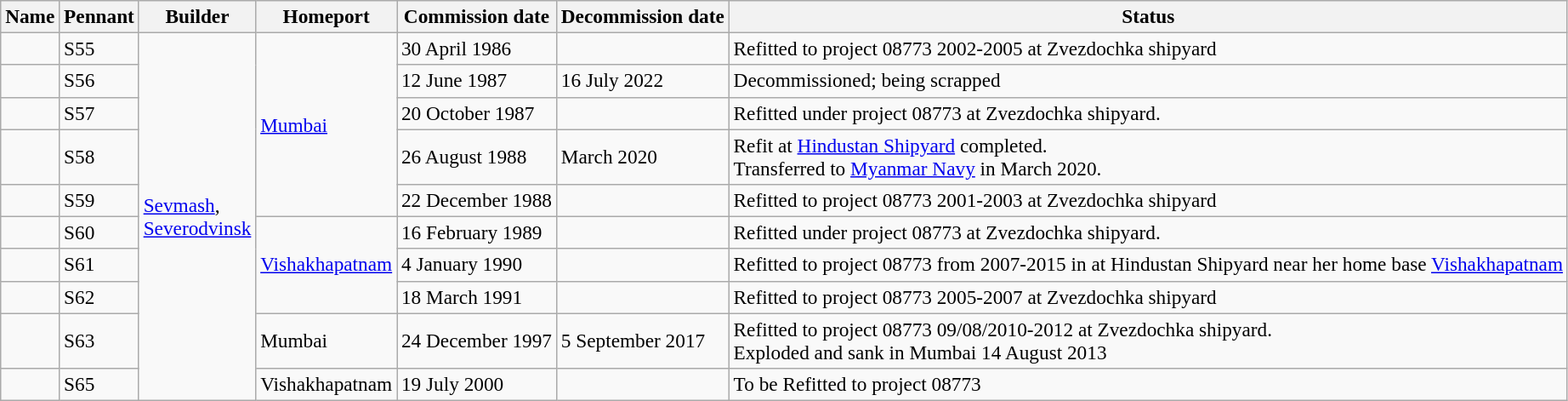<table class="wikitable" style="font-size:97%;">
<tr>
<th>Name</th>
<th>Pennant</th>
<th>Builder</th>
<th>Homeport</th>
<th>Commission date</th>
<th>Decommission date</th>
<th>Status</th>
</tr>
<tr>
<td></td>
<td>S55</td>
<td rowspan='10'><a href='#'>Sevmash</a>,<br><a href='#'>Severodvinsk</a></td>
<td rowspan='5'><a href='#'>Mumbai</a></td>
<td>30 April 1986</td>
<td></td>
<td>Refitted to project 08773 2002-2005 at Zvezdochka shipyard</td>
</tr>
<tr>
<td></td>
<td>S56</td>
<td>12 June 1987</td>
<td>16 July 2022</td>
<td>Decommissioned; being scrapped</td>
</tr>
<tr>
<td></td>
<td>S57</td>
<td>20 October 1987</td>
<td></td>
<td>Refitted under project 08773 at Zvezdochka shipyard.</td>
</tr>
<tr>
<td></td>
<td>S58</td>
<td>26 August 1988</td>
<td>March 2020</td>
<td>Refit at <a href='#'>Hindustan Shipyard</a> completed.<br>Transferred to <a href='#'>Myanmar Navy</a> in March 2020.</td>
</tr>
<tr>
<td></td>
<td>S59</td>
<td>22 December 1988</td>
<td></td>
<td>Refitted to project 08773 2001-2003 at Zvezdochka shipyard</td>
</tr>
<tr>
<td></td>
<td>S60</td>
<td rowspan='3'><a href='#'>Vishakhapatnam</a></td>
<td>16 February 1989</td>
<td></td>
<td>Refitted under project 08773 at Zvezdochka shipyard.</td>
</tr>
<tr>
<td></td>
<td>S61</td>
<td>4 January 1990</td>
<td></td>
<td>Refitted to project 08773 from 2007-2015 in at Hindustan Shipyard near her home base <a href='#'>Vishakhapatnam</a></td>
</tr>
<tr>
<td></td>
<td>S62</td>
<td>18 March 1991</td>
<td></td>
<td>Refitted to project 08773 2005-2007 at Zvezdochka shipyard</td>
</tr>
<tr>
<td></td>
<td>S63</td>
<td>Mumbai</td>
<td>24 December 1997</td>
<td>5 September 2017</td>
<td>Refitted to project 08773 09/08/2010-2012 at Zvezdochka shipyard.<br>Exploded and sank in Mumbai 14 August 2013</td>
</tr>
<tr>
<td></td>
<td>S65</td>
<td>Vishakhapatnam</td>
<td>19 July 2000</td>
<td></td>
<td>To be Refitted to project 08773</td>
</tr>
</table>
